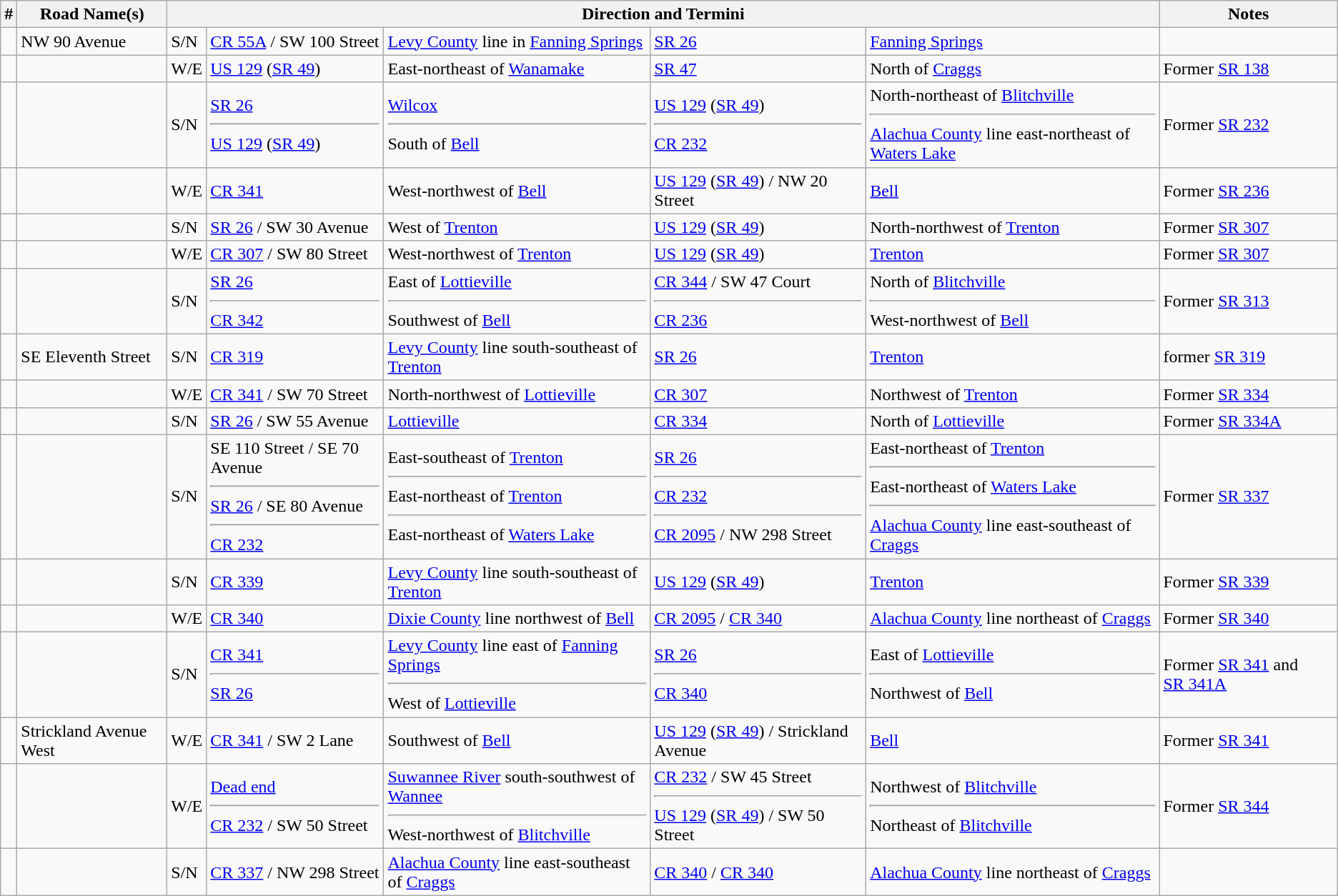<table class="wikitable">
<tr>
<th align=center>#</th>
<th>Road Name(s)</th>
<th colspan=5>Direction and Termini</th>
<th>Notes</th>
</tr>
<tr>
<td></td>
<td>NW 90 Avenue</td>
<td>S/N</td>
<td><a href='#'>CR 55A</a> / SW 100 Street</td>
<td><a href='#'>Levy County</a> line in <a href='#'>Fanning Springs</a></td>
<td><a href='#'>SR 26</a></td>
<td><a href='#'>Fanning Springs</a></td>
<td></td>
</tr>
<tr>
<td></td>
<td></td>
<td>W/E</td>
<td><a href='#'>US 129</a> (<a href='#'>SR 49</a>)</td>
<td>East-northeast of <a href='#'>Wanamake</a></td>
<td><a href='#'>SR 47</a></td>
<td>North of <a href='#'>Craggs</a></td>
<td>Former <a href='#'>SR 138</a></td>
</tr>
<tr>
<td></td>
<td></td>
<td>S/N</td>
<td><a href='#'>SR 26</a><hr><a href='#'>US 129</a> (<a href='#'>SR 49</a>)</td>
<td><a href='#'>Wilcox</a><hr>South of <a href='#'>Bell</a></td>
<td><a href='#'>US 129</a> (<a href='#'>SR 49</a>)<hr><a href='#'>CR 232</a></td>
<td>North-northeast of <a href='#'>Blitchville</a><hr><a href='#'>Alachua County</a> line east-northeast of <a href='#'>Waters Lake</a></td>
<td>Former <a href='#'>SR 232</a></td>
</tr>
<tr>
<td></td>
<td></td>
<td>W/E</td>
<td><a href='#'>CR 341</a></td>
<td>West-northwest of <a href='#'>Bell</a></td>
<td><a href='#'>US 129</a> (<a href='#'>SR 49</a>) / NW 20 Street</td>
<td><a href='#'>Bell</a></td>
<td>Former <a href='#'>SR 236</a></td>
</tr>
<tr>
<td></td>
<td></td>
<td>S/N</td>
<td><a href='#'>SR 26</a> / SW 30 Avenue</td>
<td>West of <a href='#'>Trenton</a></td>
<td><a href='#'>US 129</a> (<a href='#'>SR 49</a>)</td>
<td>North-northwest of <a href='#'>Trenton</a></td>
<td>Former <a href='#'>SR 307</a></td>
</tr>
<tr>
<td></td>
<td></td>
<td>W/E</td>
<td><a href='#'>CR 307</a> / SW 80 Street</td>
<td>West-northwest of <a href='#'>Trenton</a></td>
<td><a href='#'>US 129</a> (<a href='#'>SR 49</a>)</td>
<td><a href='#'>Trenton</a></td>
<td>Former <a href='#'>SR 307</a></td>
</tr>
<tr>
<td></td>
<td></td>
<td>S/N</td>
<td><a href='#'>SR 26</a><hr><a href='#'>CR 342</a></td>
<td>East of <a href='#'>Lottieville</a><hr>Southwest of <a href='#'>Bell</a></td>
<td><a href='#'>CR 344</a> / SW 47 Court<hr><a href='#'>CR 236</a></td>
<td>North of <a href='#'>Blitchville</a><hr>West-northwest of <a href='#'>Bell</a></td>
<td>Former <a href='#'>SR 313</a></td>
</tr>
<tr>
<td></td>
<td>SE Eleventh Street</td>
<td>S/N</td>
<td><a href='#'>CR 319</a></td>
<td><a href='#'>Levy County</a> line south-southeast of <a href='#'>Trenton</a></td>
<td><a href='#'>SR 26</a></td>
<td><a href='#'>Trenton</a></td>
<td>former <a href='#'>SR 319</a></td>
</tr>
<tr>
<td></td>
<td></td>
<td>W/E</td>
<td><a href='#'>CR 341</a> / SW 70 Street</td>
<td>North-northwest of <a href='#'>Lottieville</a></td>
<td><a href='#'>CR 307</a></td>
<td>Northwest of <a href='#'>Trenton</a></td>
<td>Former <a href='#'>SR 334</a></td>
</tr>
<tr>
<td></td>
<td></td>
<td>S/N</td>
<td><a href='#'>SR 26</a> / SW 55 Avenue</td>
<td><a href='#'>Lottieville</a></td>
<td><a href='#'>CR 334</a></td>
<td>North of <a href='#'>Lottieville</a></td>
<td>Former <a href='#'>SR 334A</a></td>
</tr>
<tr>
<td></td>
<td></td>
<td>S/N</td>
<td>SE 110 Street / SE 70 Avenue<hr><a href='#'>SR 26</a> / SE 80 Avenue<hr><a href='#'>CR 232</a></td>
<td>East-southeast of <a href='#'>Trenton</a><hr>East-northeast of <a href='#'>Trenton</a><hr>East-northeast of <a href='#'>Waters Lake</a></td>
<td><a href='#'>SR 26</a><hr><a href='#'>CR 232</a><hr><a href='#'>CR 2095</a> / NW 298 Street</td>
<td>East-northeast of <a href='#'>Trenton</a><hr>East-northeast of <a href='#'>Waters Lake</a><hr><a href='#'>Alachua County</a> line east-southeast of <a href='#'>Craggs</a></td>
<td>Former <a href='#'>SR 337</a></td>
</tr>
<tr>
<td></td>
<td></td>
<td>S/N</td>
<td><a href='#'>CR 339</a></td>
<td><a href='#'>Levy County</a> line south-southeast of <a href='#'>Trenton</a></td>
<td><a href='#'>US 129</a> (<a href='#'>SR 49</a>)</td>
<td><a href='#'>Trenton</a></td>
<td>Former <a href='#'>SR 339</a></td>
</tr>
<tr>
<td></td>
<td></td>
<td>W/E</td>
<td><a href='#'>CR 340</a></td>
<td><a href='#'>Dixie County</a> line northwest of <a href='#'>Bell</a></td>
<td><a href='#'>CR 2095</a> / <a href='#'>CR 340</a></td>
<td><a href='#'>Alachua County</a> line northeast of <a href='#'>Craggs</a></td>
<td>Former <a href='#'>SR 340</a></td>
</tr>
<tr>
<td></td>
<td></td>
<td>S/N</td>
<td><a href='#'>CR 341</a><hr><a href='#'>SR 26</a></td>
<td><a href='#'>Levy County</a> line east of <a href='#'>Fanning Springs</a><hr>West of <a href='#'>Lottieville</a></td>
<td><a href='#'>SR 26</a><hr><a href='#'>CR 340</a></td>
<td>East of <a href='#'>Lottieville</a><hr>Northwest of <a href='#'>Bell</a></td>
<td>Former <a href='#'>SR 341</a> and <a href='#'>SR 341A</a></td>
</tr>
<tr>
<td></td>
<td>Strickland Avenue West</td>
<td>W/E</td>
<td><a href='#'>CR 341</a> / SW 2 Lane</td>
<td>Southwest of <a href='#'>Bell</a></td>
<td><a href='#'>US 129</a> (<a href='#'>SR 49</a>) / Strickland Avenue</td>
<td><a href='#'>Bell</a></td>
<td>Former <a href='#'>SR 341</a></td>
</tr>
<tr>
<td></td>
<td></td>
<td>W/E</td>
<td><a href='#'>Dead end</a><hr><a href='#'>CR 232</a> / SW 50 Street</td>
<td><a href='#'>Suwannee River</a> south-southwest of <a href='#'>Wannee</a><hr>West-northwest of <a href='#'>Blitchville</a></td>
<td><a href='#'>CR 232</a> / SW 45 Street<hr><a href='#'>US 129</a> (<a href='#'>SR 49</a>) / SW 50 Street</td>
<td>Northwest of <a href='#'>Blitchville</a><hr>Northeast of <a href='#'>Blitchville</a></td>
<td>Former <a href='#'>SR 344</a></td>
</tr>
<tr>
<td></td>
<td></td>
<td>S/N</td>
<td><a href='#'>CR 337</a> / NW 298 Street</td>
<td><a href='#'>Alachua County</a> line east-southeast of <a href='#'>Craggs</a></td>
<td><a href='#'>CR 340</a> / <a href='#'>CR 340</a></td>
<td><a href='#'>Alachua County</a> line northeast of <a href='#'>Craggs</a></td>
<td></td>
</tr>
</table>
